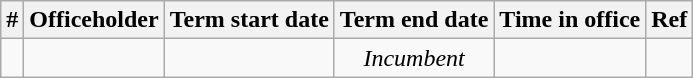<table class='wikitable sortable'>
<tr>
<th>#</th>
<th>Officeholder</th>
<th>Term start date</th>
<th>Term end date</th>
<th>Time in office</th>
<th class="unsortable">Ref</th>
</tr>
<tr>
<td align=center></td>
<td></td>
<td align=center></td>
<td align=center><em>Incumbent</em></td>
<td align=right></td>
<td></td>
</tr>
</table>
